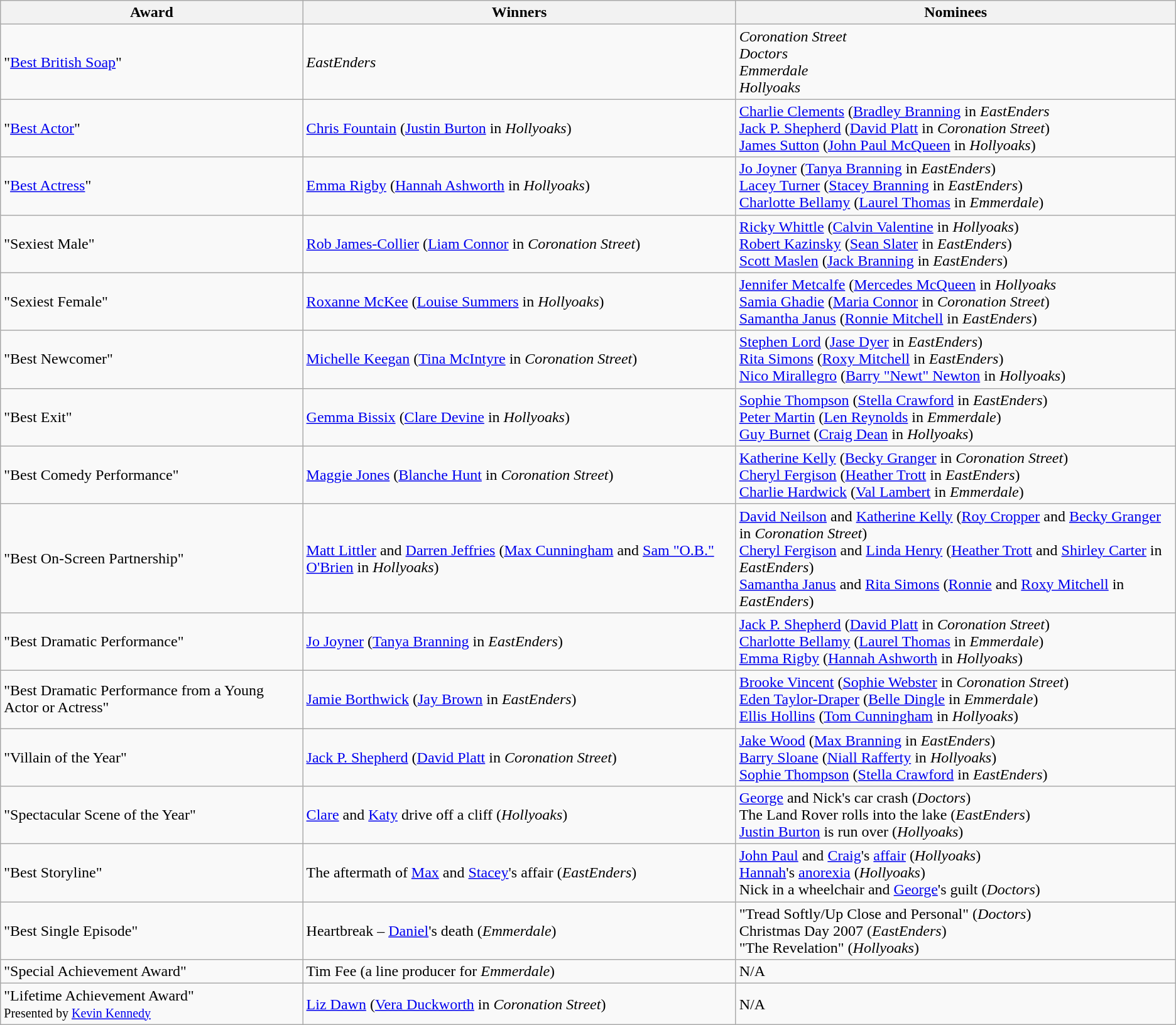<table class="wikitable">
<tr>
<th>Award</th>
<th>Winners</th>
<th>Nominees</th>
</tr>
<tr>
<td>"<a href='#'>Best British Soap</a>"</td>
<td><em>EastEnders</em></td>
<td><em>Coronation Street</em><br> <em>Doctors</em><br> <em>Emmerdale</em><br> <em>Hollyoaks</em></td>
</tr>
<tr>
<td>"<a href='#'>Best Actor</a>"</td>
<td><a href='#'>Chris Fountain</a> (<a href='#'>Justin Burton</a> in <em>Hollyoaks</em>)</td>
<td><a href='#'>Charlie Clements</a> (<a href='#'>Bradley Branning</a> in <em>EastEnders</em><br> <a href='#'>Jack P. Shepherd</a> (<a href='#'>David Platt</a> in <em>Coronation Street</em>)<br> <a href='#'>James Sutton</a> (<a href='#'>John Paul McQueen</a> in <em>Hollyoaks</em>) </td>
</tr>
<tr>
<td>"<a href='#'>Best Actress</a>"</td>
<td><a href='#'>Emma Rigby</a> (<a href='#'>Hannah Ashworth</a> in <em>Hollyoaks</em>)</td>
<td><a href='#'>Jo Joyner</a> (<a href='#'>Tanya Branning</a> in <em>EastEnders</em>)<br> <a href='#'>Lacey Turner</a> (<a href='#'>Stacey Branning</a> in <em>EastEnders</em>)<br> <a href='#'>Charlotte Bellamy</a> (<a href='#'>Laurel Thomas</a> in <em>Emmerdale</em>) </td>
</tr>
<tr>
<td>"Sexiest Male"</td>
<td><a href='#'>Rob James-Collier</a> (<a href='#'>Liam Connor</a> in <em>Coronation Street</em>)</td>
<td><a href='#'>Ricky Whittle</a> (<a href='#'>Calvin Valentine</a> in <em>Hollyoaks</em>)<br> <a href='#'>Robert Kazinsky</a> (<a href='#'>Sean Slater</a> in <em>EastEnders</em>)<br> <a href='#'>Scott Maslen</a> (<a href='#'>Jack Branning</a> in <em>EastEnders</em>) </td>
</tr>
<tr>
<td>"Sexiest Female"</td>
<td><a href='#'>Roxanne McKee</a> (<a href='#'>Louise Summers</a>  in <em>Hollyoaks</em>)</td>
<td><a href='#'>Jennifer Metcalfe</a> (<a href='#'>Mercedes McQueen</a> in <em>Hollyoaks</em><br> <a href='#'>Samia Ghadie</a> (<a href='#'>Maria Connor</a> in <em>Coronation Street</em>)<br> <a href='#'>Samantha Janus</a> (<a href='#'>Ronnie Mitchell</a> in <em>EastEnders</em>) </td>
</tr>
<tr>
<td>"Best Newcomer"</td>
<td><a href='#'>Michelle Keegan</a> (<a href='#'>Tina McIntyre</a> in <em>Coronation Street</em>)</td>
<td><a href='#'>Stephen Lord</a> (<a href='#'>Jase Dyer</a> in <em>EastEnders</em>)<br> <a href='#'>Rita Simons</a> (<a href='#'>Roxy Mitchell</a> in <em>EastEnders</em>)<br> <a href='#'>Nico Mirallegro</a> (<a href='#'>Barry "Newt" Newton</a> in <em>Hollyoaks</em>)</td>
</tr>
<tr>
<td>"Best Exit"</td>
<td><a href='#'>Gemma Bissix</a> (<a href='#'>Clare Devine</a> in <em>Hollyoaks</em>)</td>
<td><a href='#'>Sophie Thompson</a> (<a href='#'>Stella Crawford</a> in <em>EastEnders</em>)<br> <a href='#'>Peter Martin</a> (<a href='#'>Len Reynolds</a> in <em>Emmerdale</em>)<br> <a href='#'>Guy Burnet</a> (<a href='#'>Craig Dean</a> in <em>Hollyoaks</em>)</td>
</tr>
<tr>
<td>"Best Comedy Performance"</td>
<td><a href='#'>Maggie Jones</a> (<a href='#'>Blanche Hunt</a> in <em>Coronation Street</em>)</td>
<td><a href='#'>Katherine Kelly</a> (<a href='#'>Becky Granger</a> in <em>Coronation Street</em>)<br><a href='#'>Cheryl Fergison</a> (<a href='#'>Heather Trott</a> in <em>EastEnders</em>)<br><a href='#'>Charlie Hardwick</a> (<a href='#'>Val Lambert</a> in <em>Emmerdale</em>)</td>
</tr>
<tr>
<td>"Best On-Screen Partnership"</td>
<td><a href='#'>Matt Littler</a> and <a href='#'>Darren Jeffries</a> (<a href='#'>Max Cunningham</a> and <a href='#'>Sam "O.B." O'Brien</a> in <em>Hollyoaks</em>)</td>
<td><a href='#'>David Neilson</a> and <a href='#'>Katherine Kelly</a> (<a href='#'>Roy Cropper</a> and <a href='#'>Becky Granger</a> in <em>Coronation Street</em>)<br> <a href='#'>Cheryl Fergison</a> and <a href='#'>Linda Henry</a> (<a href='#'>Heather Trott</a> and <a href='#'>Shirley Carter</a> in <em>EastEnders</em>)<br> <a href='#'>Samantha Janus</a> and <a href='#'>Rita Simons</a> (<a href='#'>Ronnie</a> and <a href='#'>Roxy Mitchell</a> in <em>EastEnders</em>)</td>
</tr>
<tr>
<td>"Best Dramatic Performance"</td>
<td><a href='#'>Jo Joyner</a> (<a href='#'>Tanya Branning</a> in <em>EastEnders</em>)</td>
<td><a href='#'>Jack P. Shepherd</a> (<a href='#'>David Platt</a> in <em>Coronation Street</em>)<br><a href='#'>Charlotte Bellamy</a> (<a href='#'>Laurel Thomas</a> in <em>Emmerdale</em>)<br><a href='#'>Emma Rigby</a> (<a href='#'>Hannah Ashworth</a> in <em>Hollyoaks</em>)</td>
</tr>
<tr>
<td>"Best Dramatic Performance from a Young Actor or Actress"</td>
<td><a href='#'>Jamie Borthwick</a> (<a href='#'>Jay Brown</a> in <em>EastEnders</em>)</td>
<td><a href='#'>Brooke Vincent</a> (<a href='#'>Sophie Webster</a> in <em>Coronation Street</em>)<br><a href='#'>Eden Taylor-Draper</a> (<a href='#'>Belle Dingle</a> in <em>Emmerdale</em>)<br><a href='#'>Ellis Hollins</a> (<a href='#'>Tom Cunningham</a> in <em>Hollyoaks</em>)</td>
</tr>
<tr>
<td>"Villain of the Year"</td>
<td><a href='#'>Jack P. Shepherd</a> (<a href='#'>David Platt</a> in <em>Coronation Street</em>)</td>
<td><a href='#'>Jake Wood</a> (<a href='#'>Max Branning</a> in <em>EastEnders</em>)<br> <a href='#'>Barry Sloane</a> (<a href='#'>Niall Rafferty</a> in <em>Hollyoaks</em>)<br> <a href='#'>Sophie Thompson</a> (<a href='#'>Stella Crawford</a> in <em>EastEnders</em>) </td>
</tr>
<tr>
<td>"Spectacular Scene of the Year"</td>
<td><a href='#'>Clare</a> and <a href='#'>Katy</a> drive off a cliff (<em>Hollyoaks</em>)</td>
<td><a href='#'>George</a> and Nick's car crash (<em>Doctors</em>)<br> The Land Rover rolls into the lake (<em>EastEnders</em>)<br> <a href='#'>Justin Burton</a> is run over (<em>Hollyoaks</em>)</td>
</tr>
<tr>
<td>"Best Storyline"</td>
<td>The aftermath of <a href='#'>Max</a> and <a href='#'>Stacey</a>'s affair (<em>EastEnders</em>)</td>
<td><a href='#'>John Paul</a> and <a href='#'>Craig</a>'s <a href='#'>affair</a> (<em>Hollyoaks</em>)<br> <a href='#'>Hannah</a>'s <a href='#'>anorexia</a> (<em>Hollyoaks</em>) <br> Nick in a wheelchair and <a href='#'>George</a>'s guilt (<em>Doctors</em>)</td>
</tr>
<tr>
<td>"Best Single Episode"</td>
<td>Heartbreak – <a href='#'>Daniel</a>'s death (<em>Emmerdale</em>)</td>
<td>"Tread Softly/Up Close and Personal" (<em>Doctors</em>)<br> Christmas Day 2007 (<em>EastEnders</em>)<br> "The Revelation" (<em>Hollyoaks</em>)</td>
</tr>
<tr>
<td>"Special Achievement Award"</td>
<td>Tim Fee (a line producer for <em>Emmerdale</em>)</td>
<td>N/A</td>
</tr>
<tr>
<td>"Lifetime Achievement Award"<br><small>Presented by <a href='#'>Kevin Kennedy</a></small></td>
<td><a href='#'>Liz Dawn</a> (<a href='#'>Vera Duckworth</a> in <em>Coronation Street</em>)</td>
<td>N/A</td>
</tr>
</table>
